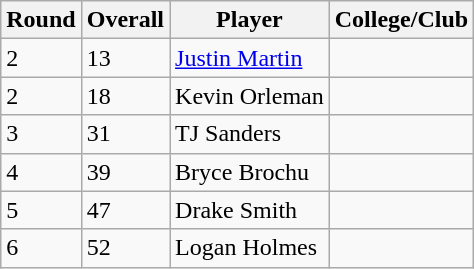<table class="wikitable">
<tr>
<th>Round</th>
<th>Overall</th>
<th>Player</th>
<th>College/Club</th>
</tr>
<tr>
<td>2</td>
<td>13</td>
<td><a href='#'>Justin Martin</a></td>
<td></td>
</tr>
<tr>
<td>2</td>
<td>18</td>
<td>Kevin Orleman</td>
<td></td>
</tr>
<tr>
<td>3</td>
<td>31</td>
<td>TJ Sanders</td>
<td></td>
</tr>
<tr>
<td>4</td>
<td>39</td>
<td>Bryce Brochu</td>
<td></td>
</tr>
<tr>
<td>5</td>
<td>47</td>
<td>Drake Smith</td>
<td></td>
</tr>
<tr>
<td>6</td>
<td>52</td>
<td>Logan Holmes</td>
<td></td>
</tr>
</table>
